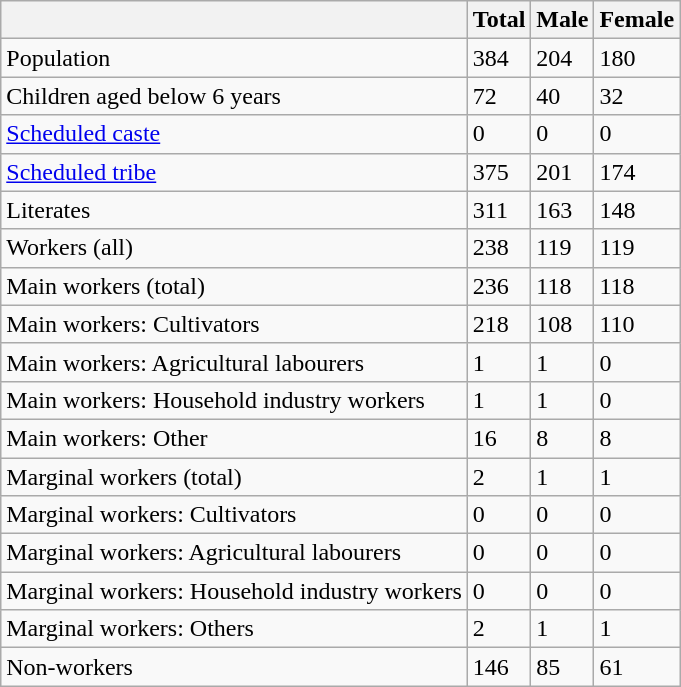<table class="wikitable sortable">
<tr>
<th></th>
<th>Total</th>
<th>Male</th>
<th>Female</th>
</tr>
<tr>
<td>Population</td>
<td>384</td>
<td>204</td>
<td>180</td>
</tr>
<tr>
<td>Children aged below 6 years</td>
<td>72</td>
<td>40</td>
<td>32</td>
</tr>
<tr>
<td><a href='#'>Scheduled caste</a></td>
<td>0</td>
<td>0</td>
<td>0</td>
</tr>
<tr>
<td><a href='#'>Scheduled tribe</a></td>
<td>375</td>
<td>201</td>
<td>174</td>
</tr>
<tr>
<td>Literates</td>
<td>311</td>
<td>163</td>
<td>148</td>
</tr>
<tr>
<td>Workers (all)</td>
<td>238</td>
<td>119</td>
<td>119</td>
</tr>
<tr>
<td>Main workers (total)</td>
<td>236</td>
<td>118</td>
<td>118</td>
</tr>
<tr>
<td>Main workers: Cultivators</td>
<td>218</td>
<td>108</td>
<td>110</td>
</tr>
<tr>
<td>Main workers: Agricultural labourers</td>
<td>1</td>
<td>1</td>
<td>0</td>
</tr>
<tr>
<td>Main workers: Household industry workers</td>
<td>1</td>
<td>1</td>
<td>0</td>
</tr>
<tr>
<td>Main workers: Other</td>
<td>16</td>
<td>8</td>
<td>8</td>
</tr>
<tr>
<td>Marginal workers (total)</td>
<td>2</td>
<td>1</td>
<td>1</td>
</tr>
<tr>
<td>Marginal workers: Cultivators</td>
<td>0</td>
<td>0</td>
<td>0</td>
</tr>
<tr>
<td>Marginal workers: Agricultural labourers</td>
<td>0</td>
<td>0</td>
<td>0</td>
</tr>
<tr>
<td>Marginal workers: Household industry workers</td>
<td>0</td>
<td>0</td>
<td>0</td>
</tr>
<tr>
<td>Marginal workers: Others</td>
<td>2</td>
<td>1</td>
<td>1</td>
</tr>
<tr>
<td>Non-workers</td>
<td>146</td>
<td>85</td>
<td>61</td>
</tr>
</table>
